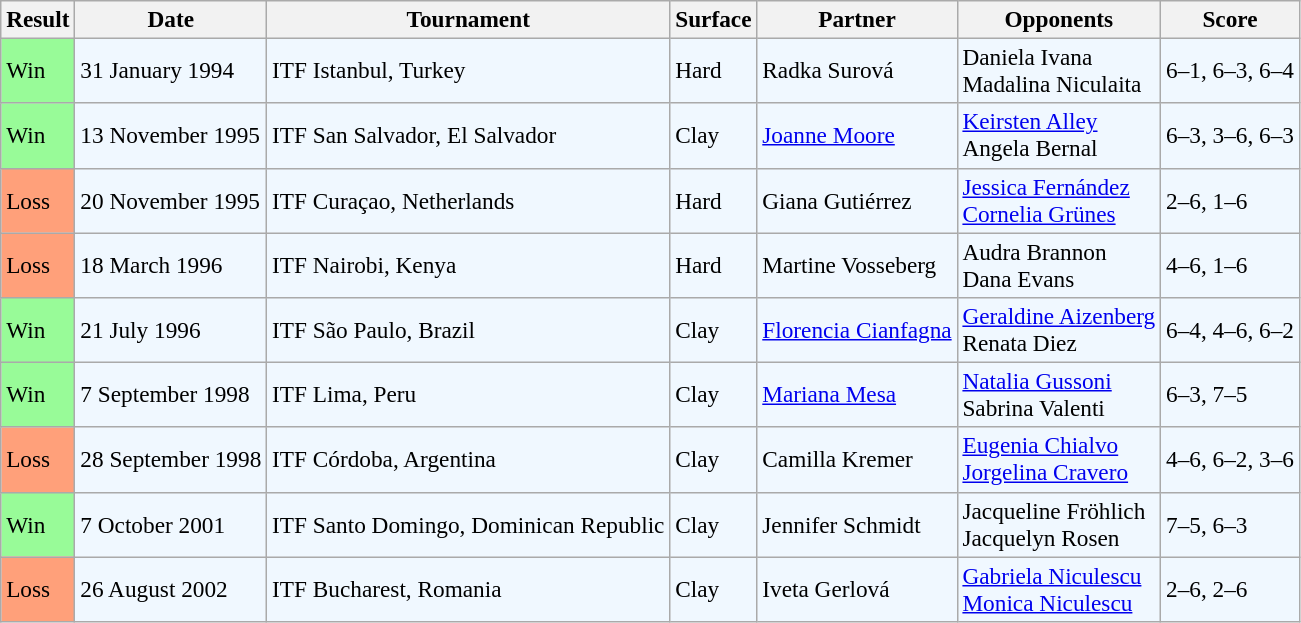<table class="sortable wikitable" style=font-size:97%>
<tr>
<th>Result</th>
<th>Date</th>
<th>Tournament</th>
<th>Surface</th>
<th>Partner</th>
<th>Opponents</th>
<th>Score</th>
</tr>
<tr style="background:#f0f8ff;">
<td style="background:#98fb98;">Win</td>
<td>31 January 1994</td>
<td>ITF Istanbul, Turkey</td>
<td>Hard</td>
<td> Radka Surová</td>
<td> Daniela Ivana <br>  Madalina Niculaita</td>
<td>6–1, 6–3, 6–4</td>
</tr>
<tr style="background:#f0f8ff;">
<td style="background:#98fb98;">Win</td>
<td>13 November 1995</td>
<td>ITF San Salvador, El Salvador</td>
<td>Clay</td>
<td> <a href='#'>Joanne Moore</a></td>
<td> <a href='#'>Keirsten Alley</a> <br>  Angela Bernal</td>
<td>6–3, 3–6, 6–3</td>
</tr>
<tr style="background:#f0f8ff;">
<td style="background:#ffa07a;">Loss</td>
<td>20 November 1995</td>
<td>ITF Curaçao, Netherlands</td>
<td>Hard</td>
<td> Giana Gutiérrez</td>
<td> <a href='#'>Jessica Fernández</a> <br>  <a href='#'>Cornelia Grünes</a></td>
<td>2–6, 1–6</td>
</tr>
<tr style="background:#f0f8ff;">
<td style="background:#ffa07a;">Loss</td>
<td>18 March 1996</td>
<td>ITF Nairobi, Kenya</td>
<td>Hard</td>
<td> Martine Vosseberg</td>
<td> Audra Brannon <br>  Dana Evans</td>
<td>4–6, 1–6</td>
</tr>
<tr style="background:#f0f8ff;">
<td style="background:#98fb98;">Win</td>
<td>21 July 1996</td>
<td>ITF São Paulo, Brazil</td>
<td>Clay</td>
<td> <a href='#'>Florencia Cianfagna</a></td>
<td> <a href='#'>Geraldine Aizenberg</a> <br>  Renata Diez</td>
<td>6–4, 4–6, 6–2</td>
</tr>
<tr style="background:#f0f8ff;">
<td style="background:#98fb98;">Win</td>
<td>7 September 1998</td>
<td>ITF Lima, Peru</td>
<td>Clay</td>
<td> <a href='#'>Mariana Mesa</a></td>
<td> <a href='#'>Natalia Gussoni</a> <br>  Sabrina Valenti</td>
<td>6–3, 7–5</td>
</tr>
<tr style="background:#f0f8ff;">
<td style="background:#ffa07a;">Loss</td>
<td>28 September 1998</td>
<td>ITF Córdoba, Argentina</td>
<td>Clay</td>
<td> Camilla Kremer</td>
<td> <a href='#'>Eugenia Chialvo</a> <br>  <a href='#'>Jorgelina Cravero</a></td>
<td>4–6, 6–2, 3–6</td>
</tr>
<tr style="background:#f0f8ff;">
<td style="background:#98fb98;">Win</td>
<td>7 October 2001</td>
<td>ITF Santo Domingo, Dominican Republic</td>
<td>Clay</td>
<td> Jennifer Schmidt</td>
<td> Jacqueline Fröhlich <br>  Jacquelyn Rosen</td>
<td>7–5, 6–3</td>
</tr>
<tr style="background:#f0f8ff;">
<td style="background:#ffa07a;">Loss</td>
<td>26 August 2002</td>
<td>ITF Bucharest, Romania</td>
<td>Clay</td>
<td> Iveta Gerlová</td>
<td> <a href='#'>Gabriela Niculescu</a> <br>  <a href='#'>Monica Niculescu</a></td>
<td>2–6, 2–6</td>
</tr>
</table>
